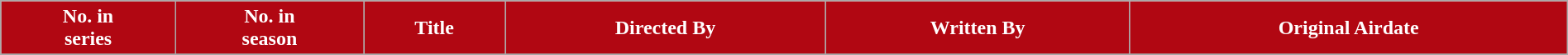<table class="wikitable plainrowheaders" style="width:100%; margin:auto;">
<tr>
<th style="color: white; background-color: #B10712">No. in<br>series</th>
<th style="color: white; background-color: #B10712">No. in <br>season</th>
<th style="color: white; background-color: #B10712">Title</th>
<th style="color: white; background-color: #B10712">Directed By</th>
<th style="color: white; background-color: #B10712">Written By</th>
<th style="color: white; background-color: #B10712">Original Airdate</th>
</tr>
<tr>
</tr>
</table>
